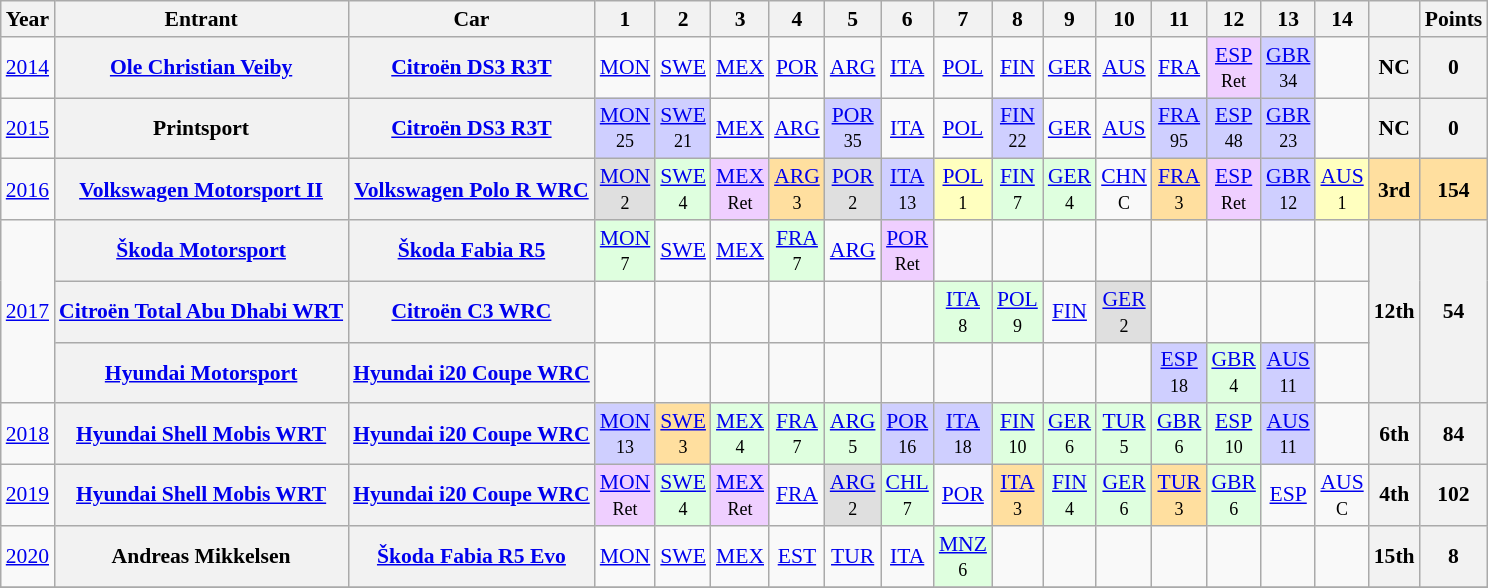<table class="wikitable" style="text-align:center; font-size:90%">
<tr>
<th>Year</th>
<th>Entrant</th>
<th>Car</th>
<th>1</th>
<th>2</th>
<th>3</th>
<th>4</th>
<th>5</th>
<th>6</th>
<th>7</th>
<th>8</th>
<th>9</th>
<th>10</th>
<th>11</th>
<th>12</th>
<th>13</th>
<th>14</th>
<th></th>
<th>Points</th>
</tr>
<tr>
<td><a href='#'>2014</a></td>
<th><a href='#'>Ole Christian Veiby</a></th>
<th><a href='#'>Citroën DS3 R3T</a></th>
<td><a href='#'>MON</a></td>
<td><a href='#'>SWE</a></td>
<td><a href='#'>MEX</a></td>
<td><a href='#'>POR</a></td>
<td><a href='#'>ARG</a></td>
<td><a href='#'>ITA</a></td>
<td><a href='#'>POL</a></td>
<td><a href='#'>FIN</a></td>
<td><a href='#'>GER</a></td>
<td><a href='#'>AUS</a></td>
<td><a href='#'>FRA</a></td>
<td style="background:#EFCFFF;"><a href='#'>ESP</a><br><small>Ret</small></td>
<td style="background:#CFCFFF;"><a href='#'>GBR</a><br><small>34</small></td>
<td></td>
<th>NC</th>
<th>0</th>
</tr>
<tr>
<td><a href='#'>2015</a></td>
<th>Printsport</th>
<th><a href='#'>Citroën DS3 R3T</a></th>
<td style="background:#CFCFFF;"><a href='#'>MON</a><br><small>25</small></td>
<td style="background:#CFCFFF;"><a href='#'>SWE</a><br><small>21</small></td>
<td><a href='#'>MEX</a></td>
<td><a href='#'>ARG</a></td>
<td style="background:#CFCFFF;"><a href='#'>POR</a><br><small>35</small></td>
<td><a href='#'>ITA</a></td>
<td><a href='#'>POL</a></td>
<td style="background:#CFCFFF;"><a href='#'>FIN</a><br><small>22</small></td>
<td><a href='#'>GER</a></td>
<td><a href='#'>AUS</a></td>
<td style="background:#CFCFFF;"><a href='#'>FRA</a><br><small>95</small></td>
<td style="background:#CFCFFF;"><a href='#'>ESP</a><br><small>48</small></td>
<td style="background:#CFCFFF;"><a href='#'>GBR</a><br><small>23</small></td>
<td></td>
<th>NC</th>
<th>0</th>
</tr>
<tr>
<td><a href='#'>2016</a></td>
<th><a href='#'>Volkswagen Motorsport II</a></th>
<th><a href='#'>Volkswagen Polo R WRC</a></th>
<td style="background:#DFDFDF;"><a href='#'>MON</a><br><small>2</small></td>
<td style="background:#DFFFDF;"><a href='#'>SWE</a><br><small>4</small></td>
<td style="background:#EFCFFF;"><a href='#'>MEX</a><br><small>Ret</small></td>
<td style="background:#FFDF9F;"><a href='#'>ARG</a><br><small>3</small></td>
<td style="background:#DFDFDF;"><a href='#'>POR</a><br><small>2</small></td>
<td style="background:#CFCFFF;"><a href='#'>ITA</a><br><small>13</small></td>
<td style="background:#FFFFBF;"><a href='#'>POL</a><br><small>1</small></td>
<td style="background:#DFFFDF;"><a href='#'>FIN</a><br><small>7</small></td>
<td style="background:#DFFFDF;"><a href='#'>GER</a><br><small>4</small></td>
<td><a href='#'>CHN</a><br><small>C</small></td>
<td style="background:#FFDF9F;"><a href='#'>FRA</a><br><small>3</small></td>
<td style="background:#EFCFFF;"><a href='#'>ESP</a><br><small>Ret</small></td>
<td style="background:#CFCFFF;"><a href='#'>GBR</a><br><small>12</small></td>
<td style="background:#FFFFBF;"><a href='#'>AUS</a><br><small>1</small></td>
<th style="background:#FFDF9F;">3rd</th>
<th style="background:#FFDF9F;">154</th>
</tr>
<tr>
<td rowspan="3"><a href='#'>2017</a></td>
<th><a href='#'>Škoda Motorsport</a></th>
<th><a href='#'>Škoda Fabia R5</a></th>
<td style="background:#DFFFDF;"><a href='#'>MON</a><br><small>7</small></td>
<td><a href='#'>SWE</a></td>
<td><a href='#'>MEX</a></td>
<td style="background:#DFFFDF;"><a href='#'>FRA</a><br><small>7</small></td>
<td><a href='#'>ARG</a></td>
<td style="background:#EFCFFF;"><a href='#'>POR</a><br><small>Ret</small></td>
<td></td>
<td></td>
<td></td>
<td></td>
<td></td>
<td></td>
<td></td>
<td></td>
<th rowspan="3">12th</th>
<th rowspan="3">54</th>
</tr>
<tr>
<th><a href='#'>Citroën Total Abu Dhabi WRT</a></th>
<th><a href='#'>Citroën C3 WRC</a></th>
<td></td>
<td></td>
<td></td>
<td></td>
<td></td>
<td></td>
<td style="background:#DFFFDF;"><a href='#'>ITA</a><br><small>8</small></td>
<td style="background:#DFFFDF;"><a href='#'>POL</a><br><small>9</small></td>
<td><a href='#'>FIN</a></td>
<td style="background:#DFDFDF;"><a href='#'>GER</a><br><small>2</small></td>
<td></td>
<td></td>
<td></td>
<td></td>
</tr>
<tr>
<th><a href='#'>Hyundai Motorsport</a></th>
<th><a href='#'>Hyundai i20 Coupe WRC</a></th>
<td></td>
<td></td>
<td></td>
<td></td>
<td></td>
<td></td>
<td></td>
<td></td>
<td></td>
<td></td>
<td style="background:#CFCFFF;"><a href='#'>ESP</a><br><small>18</small></td>
<td style="background:#DFFFDF;"><a href='#'>GBR</a><br><small>4</small></td>
<td style="background:#CFCFFF;"><a href='#'>AUS</a><br><small>11</small></td>
<td></td>
</tr>
<tr>
<td><a href='#'>2018</a></td>
<th><a href='#'>Hyundai Shell Mobis WRT</a></th>
<th><a href='#'>Hyundai i20 Coupe WRC</a></th>
<td style="background:#CFCFFF;"><a href='#'>MON</a><br><small>13</small></td>
<td style="background:#FFDF9F;"><a href='#'>SWE</a><br><small>3</small></td>
<td style="background:#DFFFDF;"><a href='#'>MEX</a><br><small>4</small></td>
<td style="background:#DFFFDF;"><a href='#'>FRA</a><br><small>7</small></td>
<td style="background:#DFFFDF;"><a href='#'>ARG</a><br><small>5</small></td>
<td style="background:#CFCFFF;"><a href='#'>POR</a><br><small>16</small></td>
<td style="background:#CFCFFF;"><a href='#'>ITA</a><br><small>18</small></td>
<td style="background:#DFFFDF;"><a href='#'>FIN</a><br><small>10</small></td>
<td style="background:#DFFFDF;"><a href='#'>GER</a><br><small>6</small></td>
<td style="background:#DFFFDF;"><a href='#'>TUR</a><br><small>5</small></td>
<td style="background:#DFFFDF;"><a href='#'>GBR</a><br><small>6</small></td>
<td style="background:#DFFFDF;"><a href='#'>ESP</a><br><small>10</small></td>
<td style="background:#CFCFFF;"><a href='#'>AUS</a><br><small>11</small></td>
<td></td>
<th>6th</th>
<th>84</th>
</tr>
<tr>
<td><a href='#'>2019</a></td>
<th><a href='#'>Hyundai Shell Mobis WRT</a></th>
<th><a href='#'>Hyundai i20 Coupe WRC</a></th>
<td style="background:#EFCFFF;"><a href='#'>MON</a><br><small>Ret</small></td>
<td style="background:#DFFFDF;"><a href='#'>SWE</a><br><small>4</small></td>
<td style="background:#EFCFFF;"><a href='#'>MEX</a><br><small>Ret</small></td>
<td><a href='#'>FRA</a></td>
<td style="background:#DFDFDF;"><a href='#'>ARG</a><br><small>2</small></td>
<td style="background:#DFFFDF;"><a href='#'>CHL</a><br><small>7</small></td>
<td><a href='#'>POR</a></td>
<td style="background:#FFDF9F;"><a href='#'>ITA</a><br><small>3</small></td>
<td style="background:#DFFFDF;"><a href='#'>FIN</a><br><small>4</small></td>
<td style="background:#DFFFDF;"><a href='#'>GER</a><br><small>6</small></td>
<td style="background:#FFDF9F;"><a href='#'>TUR</a><br><small>3</small></td>
<td style="background:#DFFFDF;"><a href='#'>GBR</a><br><small>6</small></td>
<td><a href='#'>ESP</a></td>
<td><a href='#'>AUS</a><br><small>C</small></td>
<th>4th</th>
<th>102</th>
</tr>
<tr>
<td><a href='#'>2020</a></td>
<th>Andreas Mikkelsen</th>
<th><a href='#'>Škoda Fabia R5 Evo</a></th>
<td><a href='#'>MON</a></td>
<td><a href='#'>SWE</a></td>
<td><a href='#'>MEX</a></td>
<td><a href='#'>EST</a></td>
<td><a href='#'>TUR</a></td>
<td><a href='#'>ITA</a></td>
<td style="background:#DFFFDF;"><a href='#'>MNZ</a><br><small>6</small></td>
<td></td>
<td></td>
<td></td>
<td></td>
<td></td>
<td></td>
<td></td>
<th>15th</th>
<th>8</th>
</tr>
<tr>
</tr>
</table>
